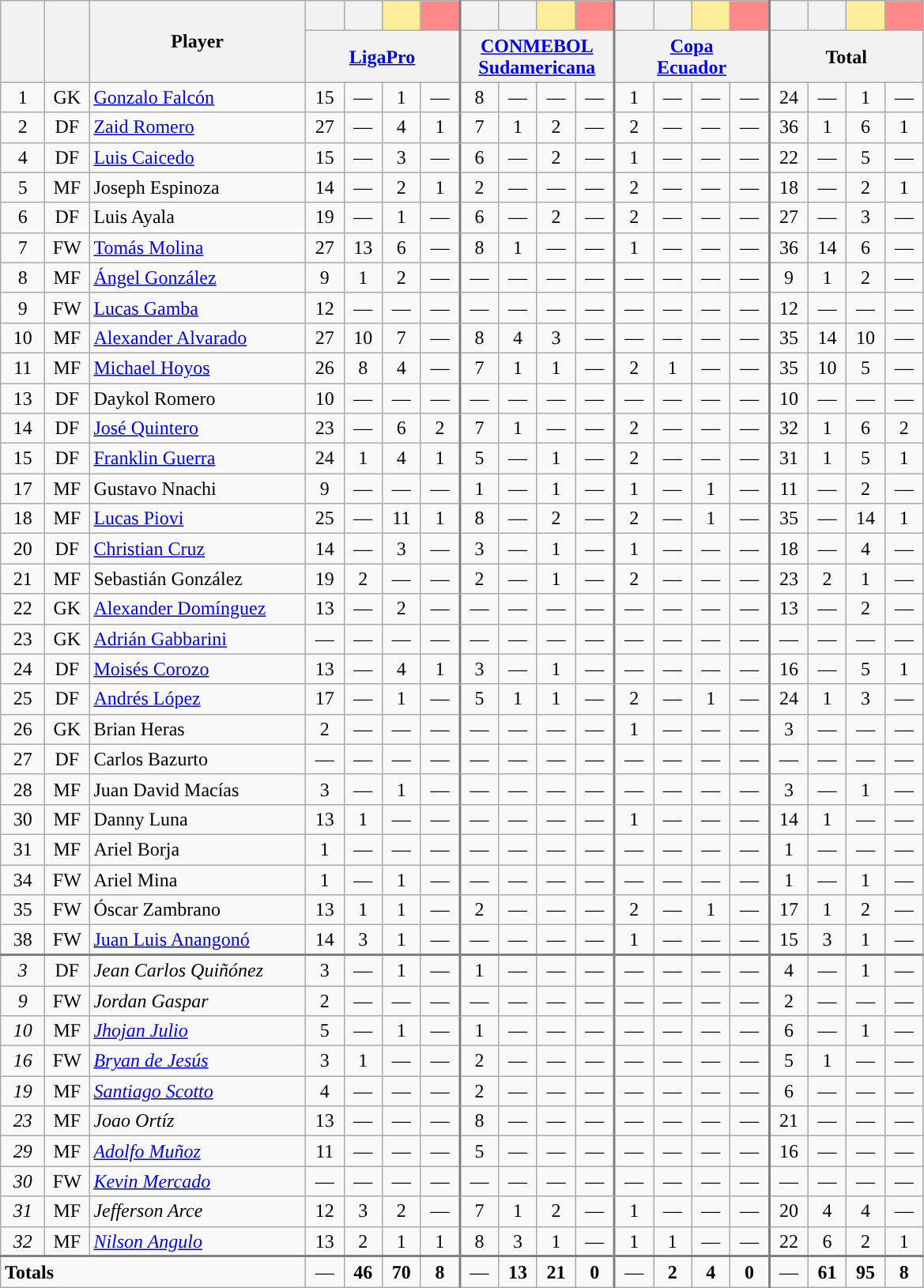<table class="wikitable sortable" style="text-align: center;">
<tr>
<th rowspan="2" width=30 align="center"><br></th>
<th rowspan="2" width=30 align="center"><br></th>
<th rowspan="2" width=175 align="center">Player<br></th>
<th width=25 style="background:"><br></th>
<th width=25 style="background:"><br></th>
<th width=25 style="background: #FFEE99"><br></th>
<th width=25 style="border-right:2px solid grey; background:#FF8888"><br></th>
<th width=25 style="background:"><br></th>
<th width=25 style="background:"><br></th>
<th width=25 style="background: #FFEE99"><br></th>
<th width=25 style="border-right:2px solid grey; background:#FF8888"><br></th>
<th width=25 style="background:"><br></th>
<th width=25 style="background:"><br></th>
<th width=25 style="background: #FFEE99"><br></th>
<th width=25 style="border-right:2px solid grey; background:#FF8888"><br></th>
<th width=25 style="background:"><br></th>
<th width=25 style="background:"><br></th>
<th width=25 style="background: #FFEE99"><br></th>
<th width=25 style="background: #FF8888"><br></th>
</tr>
<tr class="sortbottom">
<th colspan="4" style="border-right:2px solid grey;" align="center"><a href='#'>LigaPro</a></th>
<th colspan="4" style="border-right:2px solid grey;" align="center"><a href='#'>CONMEBOL<br>Sudamericana</a></th>
<th colspan="4" style="border-right:2px solid grey;" align="center"><a href='#'>Copa<br>Ecuador</a></th>
<th colspan="4" align="center">Total</th>
</tr>
<tr>
<td>1</td>
<td>GK</td>
<td align=left><a href='#'>Gonzalo Falcón</a></td>
<td>15</td>
<td>—</td>
<td>1</td>
<td>—</td>
<td style="border-left:2px solid grey">8</td>
<td>—</td>
<td>—</td>
<td>—</td>
<td style="border-left:2px solid grey">1</td>
<td>—</td>
<td>—</td>
<td>—</td>
<td style="border-left:2px solid grey">24</td>
<td>—</td>
<td>1</td>
<td>—</td>
</tr>
<tr>
<td>2</td>
<td>DF</td>
<td align=left><a href='#'>Zaid Romero</a></td>
<td>27</td>
<td>—</td>
<td>4</td>
<td>1</td>
<td style="border-left:2px solid grey">7</td>
<td>1</td>
<td>2</td>
<td>—</td>
<td style="border-left:2px solid grey">2</td>
<td>—</td>
<td>—</td>
<td>—</td>
<td style="border-left:2px solid grey">36</td>
<td>1</td>
<td>6</td>
<td>1</td>
</tr>
<tr>
<td>4</td>
<td>DF</td>
<td align=left><a href='#'>Luis Caicedo</a></td>
<td>15</td>
<td>—</td>
<td>3</td>
<td>—</td>
<td style="border-left:2px solid grey">6</td>
<td>—</td>
<td>2</td>
<td>—</td>
<td style="border-left:2px solid grey">1</td>
<td>—</td>
<td>—</td>
<td>—</td>
<td style="border-left:2px solid grey">22</td>
<td>—</td>
<td>5</td>
<td>—</td>
</tr>
<tr>
<td>5</td>
<td>MF</td>
<td align=left>Joseph Espinoza</td>
<td>14</td>
<td>—</td>
<td>2</td>
<td>1</td>
<td style="border-left:2px solid grey">2</td>
<td>—</td>
<td>—</td>
<td>—</td>
<td style="border-left:2px solid grey">2</td>
<td>—</td>
<td>—</td>
<td>—</td>
<td style="border-left:2px solid grey">18</td>
<td>—</td>
<td>2</td>
<td>1</td>
</tr>
<tr>
<td>6</td>
<td>DF</td>
<td align=left>Luis Ayala</td>
<td>19</td>
<td>—</td>
<td>1</td>
<td>—</td>
<td style="border-left:2px solid grey">6</td>
<td>—</td>
<td>2</td>
<td>—</td>
<td style="border-left:2px solid grey">2</td>
<td>—</td>
<td>—</td>
<td>—</td>
<td style="border-left:2px solid grey">27</td>
<td>—</td>
<td>3</td>
<td>—</td>
</tr>
<tr>
<td>7</td>
<td>FW</td>
<td align=left><a href='#'>Tomás Molina</a></td>
<td>27</td>
<td>13</td>
<td>6</td>
<td>—</td>
<td style="border-left:2px solid grey">8</td>
<td>1</td>
<td>—</td>
<td>—</td>
<td style="border-left:2px solid grey">1</td>
<td>—</td>
<td>—</td>
<td>—</td>
<td style="border-left:2px solid grey">36</td>
<td>14</td>
<td>6</td>
<td>—</td>
</tr>
<tr>
<td>8</td>
<td>MF</td>
<td align=left><a href='#'>Ángel González</a></td>
<td>9</td>
<td>1</td>
<td>2</td>
<td>—</td>
<td style="border-left:2px solid grey">—</td>
<td>—</td>
<td>—</td>
<td>—</td>
<td style="border-left:2px solid grey">—</td>
<td>—</td>
<td>—</td>
<td>—</td>
<td style="border-left:2px solid grey">9</td>
<td>1</td>
<td>2</td>
<td>—</td>
</tr>
<tr>
<td>9</td>
<td>FW</td>
<td align=left><a href='#'>Lucas Gamba</a></td>
<td>12</td>
<td>—</td>
<td>—</td>
<td>—</td>
<td style="border-left:2px solid grey">—</td>
<td>—</td>
<td>—</td>
<td>—</td>
<td style="border-left:2px solid grey">—</td>
<td>—</td>
<td>—</td>
<td>—</td>
<td style="border-left:2px solid grey">12</td>
<td>—</td>
<td>—</td>
<td>—</td>
</tr>
<tr>
<td>10</td>
<td>MF</td>
<td align=left><a href='#'>Alexander Alvarado</a></td>
<td>27</td>
<td>10</td>
<td>7</td>
<td>—</td>
<td style="border-left:2px solid grey">8</td>
<td>4</td>
<td>3</td>
<td>—</td>
<td style="border-left:2px solid grey">—</td>
<td>—</td>
<td>—</td>
<td>—</td>
<td style="border-left:2px solid grey">35</td>
<td>14</td>
<td>10</td>
<td>—</td>
</tr>
<tr>
<td>11</td>
<td>MF</td>
<td align=left><a href='#'>Michael Hoyos</a></td>
<td>26</td>
<td>8</td>
<td>4</td>
<td>—</td>
<td style="border-left:2px solid grey">7</td>
<td>1</td>
<td>1</td>
<td>—</td>
<td style="border-left:2px solid grey">2</td>
<td>1</td>
<td>—</td>
<td>—</td>
<td style="border-left:2px solid grey">35</td>
<td>10</td>
<td>5</td>
<td>—</td>
</tr>
<tr>
<td>13</td>
<td>DF</td>
<td align=left>Daykol Romero</td>
<td>10</td>
<td>—</td>
<td>—</td>
<td>—</td>
<td style="border-left:2px solid grey">—</td>
<td>—</td>
<td>—</td>
<td>—</td>
<td style="border-left:2px solid grey">—</td>
<td>—</td>
<td>—</td>
<td>—</td>
<td style="border-left:2px solid grey">10</td>
<td>—</td>
<td>—</td>
<td>—</td>
</tr>
<tr>
<td>14</td>
<td>DF</td>
<td align=left><a href='#'>José Quintero</a></td>
<td>23</td>
<td>—</td>
<td>6</td>
<td>2</td>
<td style="border-left:2px solid grey">7</td>
<td>1</td>
<td>—</td>
<td>—</td>
<td style="border-left:2px solid grey">2</td>
<td>—</td>
<td>—</td>
<td>—</td>
<td style="border-left:2px solid grey">32</td>
<td>1</td>
<td>6</td>
<td>2</td>
</tr>
<tr>
<td>15</td>
<td>DF</td>
<td align=left><a href='#'>Franklin Guerra</a></td>
<td>24</td>
<td>1</td>
<td>4</td>
<td>1</td>
<td style="border-left:2px solid grey">5</td>
<td>—</td>
<td>1</td>
<td>—</td>
<td style="border-left:2px solid grey">2</td>
<td>—</td>
<td>—</td>
<td>—</td>
<td style="border-left:2px solid grey">31</td>
<td>1</td>
<td>5</td>
<td>1</td>
</tr>
<tr>
<td>17</td>
<td>MF</td>
<td align=left>Gustavo Nnachi</td>
<td>9</td>
<td>—</td>
<td>—</td>
<td>—</td>
<td style="border-left:2px solid grey">1</td>
<td>—</td>
<td>1</td>
<td>—</td>
<td style="border-left:2px solid grey">1</td>
<td>—</td>
<td>1</td>
<td>—</td>
<td style="border-left:2px solid grey">11</td>
<td>—</td>
<td>2</td>
<td>—</td>
</tr>
<tr>
<td>18</td>
<td>MF</td>
<td align=left><a href='#'>Lucas Piovi</a></td>
<td>25</td>
<td>—</td>
<td>11</td>
<td>1</td>
<td style="border-left:2px solid grey">8</td>
<td>—</td>
<td>2</td>
<td>—</td>
<td style="border-left:2px solid grey">2</td>
<td>—</td>
<td>1</td>
<td>—</td>
<td style="border-left:2px solid grey">35</td>
<td>—</td>
<td>14</td>
<td>1</td>
</tr>
<tr>
<td>20</td>
<td>DF</td>
<td align=left><a href='#'>Christian Cruz</a></td>
<td>14</td>
<td>—</td>
<td>3</td>
<td>—</td>
<td style="border-left:2px solid grey">3</td>
<td>—</td>
<td>1</td>
<td>—</td>
<td style="border-left:2px solid grey">1</td>
<td>—</td>
<td>—</td>
<td>—</td>
<td style="border-left:2px solid grey">18</td>
<td>—</td>
<td>4</td>
<td>—</td>
</tr>
<tr>
<td>21</td>
<td>MF</td>
<td align=left>Sebastián González</td>
<td>19</td>
<td>2</td>
<td>—</td>
<td>—</td>
<td style="border-left:2px solid grey">2</td>
<td>—</td>
<td>1</td>
<td>—</td>
<td style="border-left:2px solid grey">2</td>
<td>—</td>
<td>—</td>
<td>—</td>
<td style="border-left:2px solid grey">23</td>
<td>2</td>
<td>1</td>
<td>—</td>
</tr>
<tr>
<td>22</td>
<td>GK</td>
<td align=left><a href='#'>Alexander Domínguez</a></td>
<td>13</td>
<td>—</td>
<td>2</td>
<td>—</td>
<td style="border-left:2px solid grey">—</td>
<td>—</td>
<td>—</td>
<td>—</td>
<td style="border-left:2px solid grey">—</td>
<td>—</td>
<td>—</td>
<td>—</td>
<td style="border-left:2px solid grey">13</td>
<td>—</td>
<td>2</td>
<td>—</td>
</tr>
<tr>
<td>23</td>
<td>GK</td>
<td align=left><a href='#'>Adrián Gabbarini</a></td>
<td>—</td>
<td>—</td>
<td>—</td>
<td>—</td>
<td style="border-left:2px solid grey">—</td>
<td>—</td>
<td>—</td>
<td>—</td>
<td style="border-left:2px solid grey">—</td>
<td>—</td>
<td>—</td>
<td>—</td>
<td style="border-left:2px solid grey">—</td>
<td>—</td>
<td>—</td>
<td>—</td>
</tr>
<tr>
<td>24</td>
<td>DF</td>
<td align=left><a href='#'>Moisés Corozo</a></td>
<td>13</td>
<td>—</td>
<td>4</td>
<td>1</td>
<td style="border-left:2px solid grey">3</td>
<td>—</td>
<td>1</td>
<td>—</td>
<td style="border-left:2px solid grey">—</td>
<td>—</td>
<td>—</td>
<td>—</td>
<td style="border-left:2px solid grey">16</td>
<td>—</td>
<td>5</td>
<td>1</td>
</tr>
<tr>
<td>25</td>
<td>DF</td>
<td align=left><a href='#'>Andrés López</a></td>
<td>17</td>
<td>—</td>
<td>1</td>
<td>—</td>
<td style="border-left:2px solid grey">5</td>
<td>1</td>
<td>1</td>
<td>—</td>
<td style="border-left:2px solid grey">2</td>
<td>—</td>
<td>1</td>
<td>—</td>
<td style="border-left:2px solid grey">24</td>
<td>1</td>
<td>3</td>
<td>—</td>
</tr>
<tr>
<td>26</td>
<td>GK</td>
<td align=left>Brian Heras</td>
<td>2</td>
<td>—</td>
<td>—</td>
<td>—</td>
<td style="border-left:2px solid grey">—</td>
<td>—</td>
<td>—</td>
<td>—</td>
<td style="border-left:2px solid grey">1</td>
<td>—</td>
<td>—</td>
<td>—</td>
<td style="border-left:2px solid grey">3</td>
<td>—</td>
<td>—</td>
<td>—</td>
</tr>
<tr>
<td>27</td>
<td>DF</td>
<td align=left>Carlos Bazurto</td>
<td>—</td>
<td>—</td>
<td>—</td>
<td>—</td>
<td style="border-left:2px solid grey">—</td>
<td>—</td>
<td>—</td>
<td>—</td>
<td style="border-left:2px solid grey">—</td>
<td>—</td>
<td>—</td>
<td>—</td>
<td style="border-left:2px solid grey">—</td>
<td>—</td>
<td>—</td>
<td>—</td>
</tr>
<tr>
<td>28</td>
<td>MF</td>
<td align=left>Juan David Macías</td>
<td>3</td>
<td>—</td>
<td>1</td>
<td>—</td>
<td style="border-left:2px solid grey">—</td>
<td>—</td>
<td>—</td>
<td>—</td>
<td style="border-left:2px solid grey">—</td>
<td>—</td>
<td>—</td>
<td>—</td>
<td style="border-left:2px solid grey">3</td>
<td>—</td>
<td>1</td>
<td>—</td>
</tr>
<tr>
<td>30</td>
<td>MF</td>
<td align=left>Danny Luna</td>
<td>13</td>
<td>1</td>
<td>—</td>
<td>—</td>
<td style="border-left:2px solid grey">—</td>
<td>—</td>
<td>—</td>
<td>—</td>
<td style="border-left:2px solid grey">1</td>
<td>—</td>
<td>—</td>
<td>—</td>
<td style="border-left:2px solid grey">14</td>
<td>1</td>
<td>—</td>
<td>—</td>
</tr>
<tr>
<td>31</td>
<td>MF</td>
<td align=left>Ariel Borja</td>
<td>1</td>
<td>—</td>
<td>—</td>
<td>—</td>
<td style="border-left:2px solid grey">—</td>
<td>—</td>
<td>—</td>
<td>—</td>
<td style="border-left:2px solid grey">—</td>
<td>—</td>
<td>—</td>
<td>—</td>
<td style="border-left:2px solid grey">1</td>
<td>—</td>
<td>—</td>
<td>—</td>
</tr>
<tr>
<td>34</td>
<td>FW</td>
<td align=left>Ariel Mina</td>
<td>1</td>
<td>—</td>
<td>1</td>
<td>—</td>
<td style="border-left:2px solid grey">—</td>
<td>—</td>
<td>—</td>
<td>—</td>
<td style="border-left:2px solid grey">—</td>
<td>—</td>
<td>—</td>
<td>—</td>
<td style="border-left:2px solid grey">1</td>
<td>—</td>
<td>1</td>
<td>—</td>
</tr>
<tr>
<td>35</td>
<td>FW</td>
<td align=left>Óscar Zambrano</td>
<td>13</td>
<td>1</td>
<td>1</td>
<td>—</td>
<td style="border-left:2px solid grey">2</td>
<td>—</td>
<td>—</td>
<td>—</td>
<td style="border-left:2px solid grey">2</td>
<td>—</td>
<td>1</td>
<td>—</td>
<td style="border-left:2px solid grey">17</td>
<td>1</td>
<td>2</td>
<td>—</td>
</tr>
<tr>
<td>38</td>
<td>FW</td>
<td align=left><a href='#'>Juan Luis Anangonó</a></td>
<td>14</td>
<td>3</td>
<td>1</td>
<td>—</td>
<td style="border-left:2px solid grey">—</td>
<td>—</td>
<td>—</td>
<td>—</td>
<td style="border-left:2px solid grey">1</td>
<td>—</td>
<td>—</td>
<td>—</td>
<td style="border-left:2px solid grey">15</td>
<td>3</td>
<td>1</td>
<td>—</td>
</tr>
<tr>
</tr>
<tr style="border-top:2px solid grey">
<td><em>3</em></td>
<td>DF</td>
<td align=left><em>Jean Carlos Quiñónez</em></td>
<td>3</td>
<td>—</td>
<td>1</td>
<td>—</td>
<td style="border-left:2px solid grey">1</td>
<td>—</td>
<td>—</td>
<td>—</td>
<td style="border-left:2px solid grey">—</td>
<td>—</td>
<td>—</td>
<td>—</td>
<td style="border-left:2px solid grey">4</td>
<td>—</td>
<td>1</td>
<td>—</td>
</tr>
<tr>
<td><em>9</em></td>
<td>FW</td>
<td align=left><em>Jordan Gaspar</em></td>
<td>2</td>
<td>—</td>
<td>—</td>
<td>—</td>
<td style="border-left:2px solid grey">—</td>
<td>—</td>
<td>—</td>
<td>—</td>
<td style="border-left:2px solid grey">—</td>
<td>—</td>
<td>—</td>
<td>—</td>
<td style="border-left:2px solid grey">2</td>
<td>—</td>
<td>—</td>
<td>—</td>
</tr>
<tr>
<td><em>10</em></td>
<td>MF</td>
<td align=left><em><a href='#'>Jhojan Julio</a></em></td>
<td>5</td>
<td>—</td>
<td>1</td>
<td>—</td>
<td style="border-left:2px solid grey">1</td>
<td>—</td>
<td>—</td>
<td>—</td>
<td style="border-left:2px solid grey">—</td>
<td>—</td>
<td>—</td>
<td>—</td>
<td style="border-left:2px solid grey">6</td>
<td>—</td>
<td>1</td>
<td>—</td>
</tr>
<tr>
<td><em>16</em></td>
<td>FW</td>
<td align=left><em><a href='#'>Bryan de Jesús</a></em></td>
<td>3</td>
<td>1</td>
<td>—</td>
<td>—</td>
<td style="border-left:2px solid grey">2</td>
<td>—</td>
<td>—</td>
<td>—</td>
<td style="border-left:2px solid grey">—</td>
<td>—</td>
<td>—</td>
<td>—</td>
<td style="border-left:2px solid grey">5</td>
<td>1</td>
<td>—</td>
<td>—</td>
</tr>
<tr>
<td><em>19</em></td>
<td>MF</td>
<td align=left><em><a href='#'>Santiago Scotto</a></em></td>
<td>4</td>
<td>—</td>
<td>—</td>
<td>—</td>
<td style="border-left:2px solid grey">2</td>
<td>—</td>
<td>—</td>
<td>—</td>
<td style="border-left:2px solid grey">—</td>
<td>—</td>
<td>—</td>
<td>—</td>
<td style="border-left:2px solid grey">6</td>
<td>—</td>
<td>—</td>
<td>—</td>
</tr>
<tr>
<td><em>23</em></td>
<td>MF</td>
<td align=left><em>Joao Ortíz</em></td>
<td>13</td>
<td>—</td>
<td>—</td>
<td>—</td>
<td style="border-left:2px solid grey">8</td>
<td>—</td>
<td>—</td>
<td>—</td>
<td style="border-left:2px solid grey">—</td>
<td>—</td>
<td>—</td>
<td>—</td>
<td style="border-left:2px solid grey">21</td>
<td>—</td>
<td>—</td>
<td>—</td>
</tr>
<tr>
<td><em>29</em></td>
<td>MF</td>
<td align=left><em><a href='#'>Adolfo Muñoz</a></em></td>
<td>11</td>
<td>—</td>
<td>—</td>
<td>—</td>
<td style="border-left:2px solid grey">5</td>
<td>—</td>
<td>—</td>
<td>—</td>
<td style="border-left:2px solid grey">—</td>
<td>—</td>
<td>—</td>
<td>—</td>
<td style="border-left:2px solid grey">16</td>
<td>—</td>
<td>—</td>
<td>—</td>
</tr>
<tr>
<td><em>30</em></td>
<td>FW</td>
<td align=left><em><a href='#'>Kevin Mercado</a></em></td>
<td>—</td>
<td>—</td>
<td>—</td>
<td>—</td>
<td style="border-left:2px solid grey">—</td>
<td>—</td>
<td>—</td>
<td>—</td>
<td style="border-left:2px solid grey">—</td>
<td>—</td>
<td>—</td>
<td>—</td>
<td style="border-left:2px solid grey">—</td>
<td>—</td>
<td>—</td>
<td>—</td>
</tr>
<tr>
<td><em>31</em></td>
<td>MF</td>
<td align=left><em>Jefferson Arce</em></td>
<td>12</td>
<td>3</td>
<td>2</td>
<td>—</td>
<td style="border-left:2px solid grey">7</td>
<td>1</td>
<td>2</td>
<td>—</td>
<td style="border-left:2px solid grey">1</td>
<td>—</td>
<td>—</td>
<td>—</td>
<td style="border-left:2px solid grey">20</td>
<td>4</td>
<td>4</td>
<td>—</td>
</tr>
<tr>
<td><em>32</em></td>
<td>MF</td>
<td align=left><em><a href='#'>Nilson Angulo</a></em></td>
<td>13</td>
<td>2</td>
<td>1</td>
<td>1</td>
<td style="border-left:2px solid grey">8</td>
<td>3</td>
<td>1</td>
<td>—</td>
<td style="border-left:2px solid grey">1</td>
<td>1</td>
<td>—</td>
<td>—</td>
<td style="border-left:2px solid grey">22</td>
<td>6</td>
<td>2</td>
<td>1</td>
</tr>
<tr>
</tr>
<tr class="sortbottom" style="border-top:2px solid grey">
<td colspan=3 align=left><strong>Totals</strong></td>
<td>—</td>
<td><strong>46</strong></td>
<td><strong>70</strong></td>
<td><strong>8</strong></td>
<td style="border-left:2px solid grey">—</td>
<td><strong>13</strong></td>
<td><strong>21</strong></td>
<td><strong>0</strong></td>
<td style="border-left:2px solid grey">—</td>
<td><strong>2</strong></td>
<td><strong>4</strong></td>
<td><strong>0</strong></td>
<td style="border-left:2px solid grey">—</td>
<td><strong>61</strong></td>
<td><strong>95</strong></td>
<td><strong>8</strong></td>
</tr>
</table>
